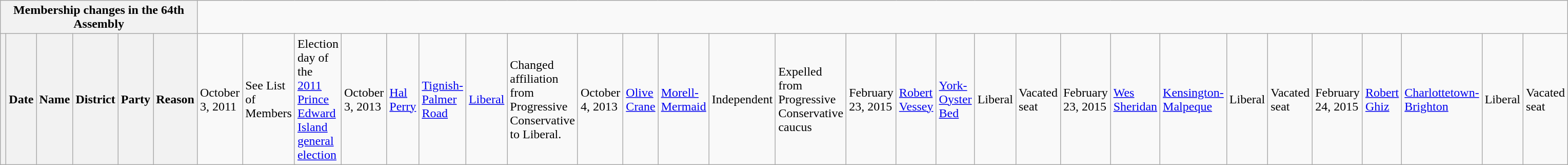<table class="wikitable">
<tr>
<th colspan=6>Membership changes in the 64th Assembly</th>
</tr>
<tr>
<th></th>
<th>Date</th>
<th>Name</th>
<th>District</th>
<th>Party</th>
<th>Reason<br></th>
<td>October 3, 2011</td>
<td colspan=3>See List of Members</td>
<td>Election day of the <a href='#'>2011 Prince Edward Island general election</a><br></td>
<td>October 3, 2013</td>
<td><a href='#'>Hal Perry</a></td>
<td><a href='#'>Tignish-Palmer Road</a></td>
<td><a href='#'>Liberal</a></td>
<td>Changed affiliation from Progressive Conservative to Liberal.<br></td>
<td>October 4, 2013</td>
<td><a href='#'>Olive Crane</a></td>
<td><a href='#'>Morell-Mermaid</a></td>
<td>Independent</td>
<td>Expelled from Progressive Conservative caucus<br></td>
<td>February 23, 2015</td>
<td><a href='#'>Robert Vessey</a></td>
<td><a href='#'>York-Oyster Bed</a></td>
<td>Liberal</td>
<td>Vacated seat<br></td>
<td>February 23, 2015</td>
<td><a href='#'>Wes Sheridan</a></td>
<td><a href='#'>Kensington-Malpeque</a></td>
<td>Liberal</td>
<td>Vacated seat<br></td>
<td>February 24, 2015</td>
<td><a href='#'>Robert Ghiz</a></td>
<td><a href='#'>Charlottetown-Brighton</a></td>
<td>Liberal</td>
<td>Vacated seat</td>
</tr>
</table>
